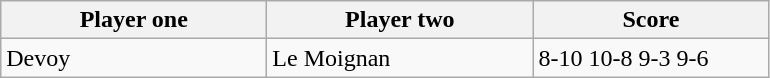<table class="wikitable">
<tr>
<th width=170>Player one</th>
<th width=170>Player two</th>
<th width=150>Score</th>
</tr>
<tr>
<td> Devoy</td>
<td> Le Moignan</td>
<td>8-10 10-8 9-3 9-6</td>
</tr>
</table>
